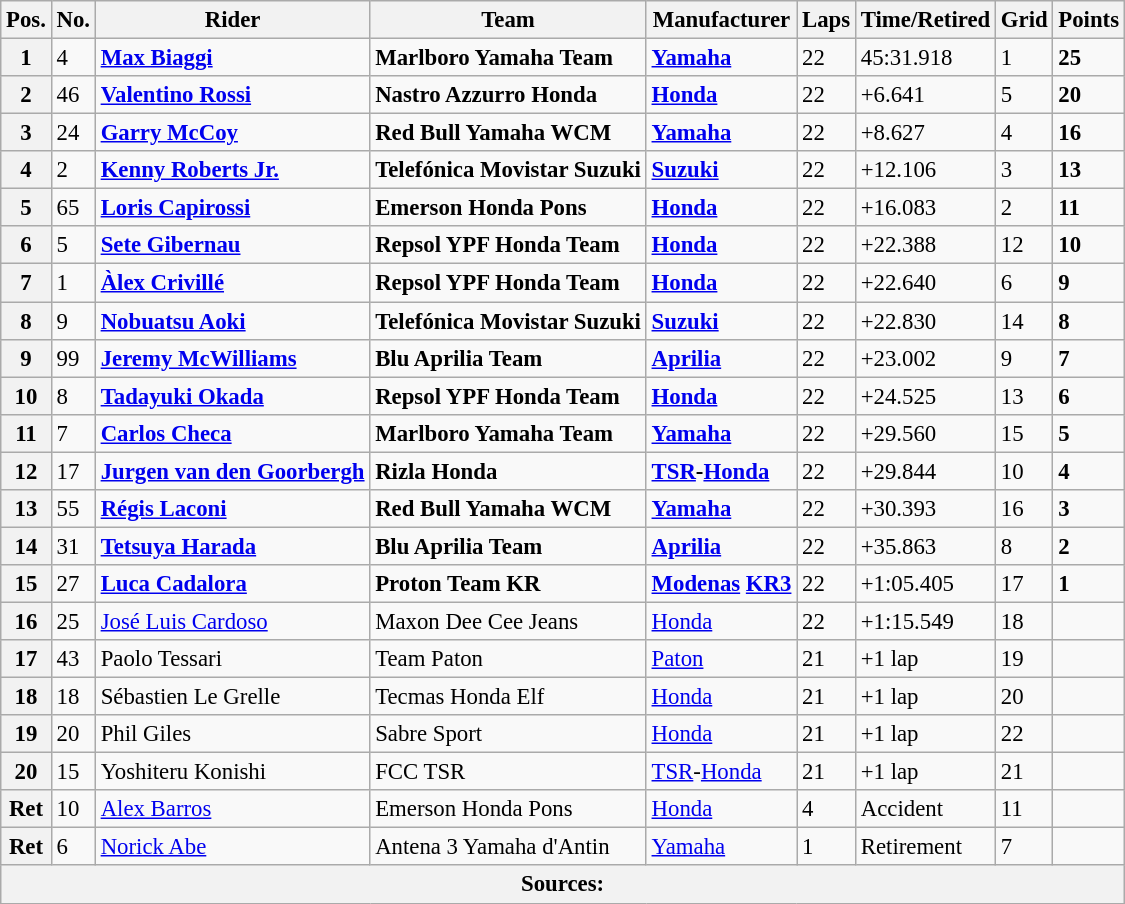<table class="wikitable" style="font-size: 95%;">
<tr>
<th>Pos.</th>
<th>No.</th>
<th>Rider</th>
<th>Team</th>
<th>Manufacturer</th>
<th>Laps</th>
<th>Time/Retired</th>
<th>Grid</th>
<th>Points</th>
</tr>
<tr>
<th>1</th>
<td>4</td>
<td> <strong><a href='#'>Max Biaggi</a></strong></td>
<td><strong>Marlboro Yamaha Team</strong></td>
<td><strong><a href='#'>Yamaha</a></strong></td>
<td>22</td>
<td>45:31.918</td>
<td>1</td>
<td><strong>25</strong></td>
</tr>
<tr>
<th>2</th>
<td>46</td>
<td> <strong><a href='#'>Valentino Rossi</a></strong></td>
<td><strong>Nastro Azzurro Honda</strong></td>
<td><strong><a href='#'>Honda</a></strong></td>
<td>22</td>
<td>+6.641</td>
<td>5</td>
<td><strong>20</strong></td>
</tr>
<tr>
<th>3</th>
<td>24</td>
<td> <strong><a href='#'>Garry McCoy</a></strong></td>
<td><strong>Red Bull Yamaha WCM</strong></td>
<td><strong><a href='#'>Yamaha</a></strong></td>
<td>22</td>
<td>+8.627</td>
<td>4</td>
<td><strong>16</strong></td>
</tr>
<tr>
<th>4</th>
<td>2</td>
<td> <strong><a href='#'>Kenny Roberts Jr.</a></strong></td>
<td><strong>Telefónica Movistar Suzuki</strong></td>
<td><strong><a href='#'>Suzuki</a></strong></td>
<td>22</td>
<td>+12.106</td>
<td>3</td>
<td><strong>13</strong></td>
</tr>
<tr>
<th>5</th>
<td>65</td>
<td> <strong><a href='#'>Loris Capirossi</a></strong></td>
<td><strong>Emerson Honda Pons</strong></td>
<td><strong><a href='#'>Honda</a></strong></td>
<td>22</td>
<td>+16.083</td>
<td>2</td>
<td><strong>11</strong></td>
</tr>
<tr>
<th>6</th>
<td>5</td>
<td> <strong><a href='#'>Sete Gibernau</a></strong></td>
<td><strong>Repsol YPF Honda Team</strong></td>
<td><strong><a href='#'>Honda</a></strong></td>
<td>22</td>
<td>+22.388</td>
<td>12</td>
<td><strong>10</strong></td>
</tr>
<tr>
<th>7</th>
<td>1</td>
<td> <strong><a href='#'>Àlex Crivillé</a></strong></td>
<td><strong>Repsol YPF Honda Team</strong></td>
<td><strong><a href='#'>Honda</a></strong></td>
<td>22</td>
<td>+22.640</td>
<td>6</td>
<td><strong>9</strong></td>
</tr>
<tr>
<th>8</th>
<td>9</td>
<td> <strong><a href='#'>Nobuatsu Aoki</a></strong></td>
<td><strong>Telefónica Movistar Suzuki</strong></td>
<td><strong><a href='#'>Suzuki</a></strong></td>
<td>22</td>
<td>+22.830</td>
<td>14</td>
<td><strong>8</strong></td>
</tr>
<tr>
<th>9</th>
<td>99</td>
<td> <strong><a href='#'>Jeremy McWilliams</a></strong></td>
<td><strong>Blu Aprilia Team</strong></td>
<td><strong><a href='#'>Aprilia</a></strong></td>
<td>22</td>
<td>+23.002</td>
<td>9</td>
<td><strong>7</strong></td>
</tr>
<tr>
<th>10</th>
<td>8</td>
<td> <strong><a href='#'>Tadayuki Okada</a></strong></td>
<td><strong>Repsol YPF Honda Team</strong></td>
<td><strong><a href='#'>Honda</a></strong></td>
<td>22</td>
<td>+24.525</td>
<td>13</td>
<td><strong>6</strong></td>
</tr>
<tr>
<th>11</th>
<td>7</td>
<td> <strong><a href='#'>Carlos Checa</a></strong></td>
<td><strong>Marlboro Yamaha Team</strong></td>
<td><strong><a href='#'>Yamaha</a></strong></td>
<td>22</td>
<td>+29.560</td>
<td>15</td>
<td><strong>5</strong></td>
</tr>
<tr>
<th>12</th>
<td>17</td>
<td> <strong><a href='#'>Jurgen van den Goorbergh</a></strong></td>
<td><strong>Rizla Honda</strong></td>
<td><strong><a href='#'>TSR</a>-<a href='#'>Honda</a></strong></td>
<td>22</td>
<td>+29.844</td>
<td>10</td>
<td><strong>4</strong></td>
</tr>
<tr>
<th>13</th>
<td>55</td>
<td> <strong><a href='#'>Régis Laconi</a></strong></td>
<td><strong>Red Bull Yamaha WCM</strong></td>
<td><strong><a href='#'>Yamaha</a></strong></td>
<td>22</td>
<td>+30.393</td>
<td>16</td>
<td><strong>3</strong></td>
</tr>
<tr>
<th>14</th>
<td>31</td>
<td> <strong><a href='#'>Tetsuya Harada</a></strong></td>
<td><strong>Blu Aprilia Team</strong></td>
<td><strong><a href='#'>Aprilia</a></strong></td>
<td>22</td>
<td>+35.863</td>
<td>8</td>
<td><strong>2</strong></td>
</tr>
<tr>
<th>15</th>
<td>27</td>
<td> <strong><a href='#'>Luca Cadalora</a></strong></td>
<td><strong>Proton Team KR</strong></td>
<td><strong><a href='#'>Modenas</a> <a href='#'>KR3</a></strong></td>
<td>22</td>
<td>+1:05.405</td>
<td>17</td>
<td><strong>1</strong></td>
</tr>
<tr>
<th>16</th>
<td>25</td>
<td> <a href='#'>José Luis Cardoso</a></td>
<td>Maxon Dee Cee Jeans</td>
<td><a href='#'>Honda</a></td>
<td>22</td>
<td>+1:15.549</td>
<td>18</td>
<td></td>
</tr>
<tr>
<th>17</th>
<td>43</td>
<td> Paolo Tessari</td>
<td>Team Paton</td>
<td><a href='#'>Paton</a></td>
<td>21</td>
<td>+1 lap</td>
<td>19</td>
<td></td>
</tr>
<tr>
<th>18</th>
<td>18</td>
<td> Sébastien Le Grelle</td>
<td>Tecmas Honda Elf</td>
<td><a href='#'>Honda</a></td>
<td>21</td>
<td>+1 lap</td>
<td>20</td>
<td></td>
</tr>
<tr>
<th>19</th>
<td>20</td>
<td> Phil Giles</td>
<td>Sabre Sport</td>
<td><a href='#'>Honda</a></td>
<td>21</td>
<td>+1 lap</td>
<td>22</td>
<td></td>
</tr>
<tr>
<th>20</th>
<td>15</td>
<td> Yoshiteru Konishi</td>
<td>FCC TSR</td>
<td><a href='#'>TSR</a>-<a href='#'>Honda</a></td>
<td>21</td>
<td>+1 lap</td>
<td>21</td>
<td></td>
</tr>
<tr>
<th>Ret</th>
<td>10</td>
<td> <a href='#'>Alex Barros</a></td>
<td>Emerson Honda Pons</td>
<td><a href='#'>Honda</a></td>
<td>4</td>
<td>Accident</td>
<td>11</td>
<td></td>
</tr>
<tr>
<th>Ret</th>
<td>6</td>
<td> <a href='#'>Norick Abe</a></td>
<td>Antena 3 Yamaha d'Antin</td>
<td><a href='#'>Yamaha</a></td>
<td>1</td>
<td>Retirement</td>
<td>7</td>
<td></td>
</tr>
<tr>
<th colspan=9>Sources: </th>
</tr>
</table>
